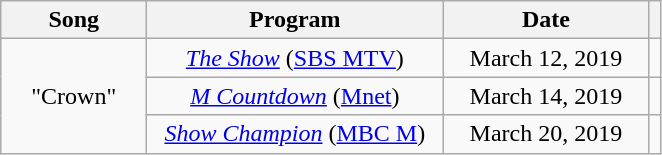<table class="sortable wikitable" style=text-align:center>
<tr>
<th width="90">Song</th>
<th width="190">Program</th>
<th width="130">Date</th>
<th class=unsortable></th>
</tr>
<tr>
<td rowspan="3">"Crown"</td>
<td><em><a href='#'>The Show</a></em> (<a href='#'>SBS MTV</a>)</td>
<td>March 12, 2019</td>
<td></td>
</tr>
<tr>
<td><em><a href='#'>M Countdown</a></em> (<a href='#'>Mnet</a>)</td>
<td>March 14, 2019</td>
<td></td>
</tr>
<tr>
<td><em><a href='#'>Show Champion</a></em> (<a href='#'>MBC M</a>)</td>
<td>March 20, 2019</td>
<td></td>
</tr>
</table>
